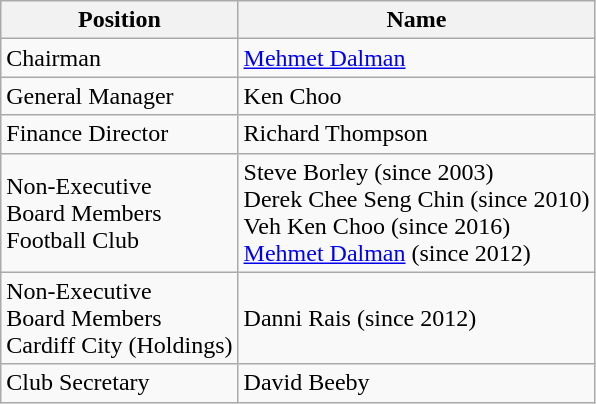<table class="wikitable" style="text-align: left">
<tr>
<th>Position</th>
<th>Name</th>
</tr>
<tr>
<td>Chairman</td>
<td> <a href='#'>Mehmet Dalman</a></td>
</tr>
<tr>
<td>General Manager</td>
<td> Ken Choo</td>
</tr>
<tr>
<td>Finance Director</td>
<td> Richard Thompson</td>
</tr>
<tr>
<td>Non-Executive<br>Board Members<br>Football Club </td>
<td> Steve Borley (since 2003)<br> Derek Chee Seng Chin (since 2010)<br> Veh Ken Choo (since 2016)<br> <a href='#'>Mehmet Dalman</a> (since 2012)<br></td>
</tr>
<tr>
<td>Non-Executive<br>Board Members<br>Cardiff City (Holdings) </td>
<td> Danni Rais (since 2012)</td>
</tr>
<tr>
<td>Club Secretary<br></td>
<td> David Beeby</td>
</tr>
</table>
